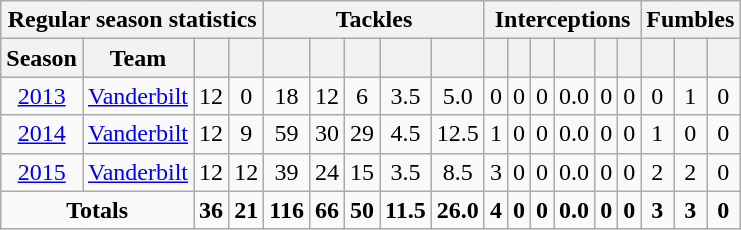<table class="wikitable" style="text-align:center;">
<tr>
<th colspan="4">Regular season statistics</th>
<th colspan="5">Tackles</th>
<th colspan="6">Interceptions</th>
<th colspan="3">Fumbles</th>
</tr>
<tr>
<th>Season</th>
<th>Team</th>
<th></th>
<th></th>
<th></th>
<th></th>
<th></th>
<th></th>
<th></th>
<th></th>
<th></th>
<th></th>
<th></th>
<th></th>
<th></th>
<th></th>
<th></th>
<th></th>
</tr>
<tr>
<td><a href='#'>2013</a></td>
<td><a href='#'>Vanderbilt</a></td>
<td>12</td>
<td>0</td>
<td>18</td>
<td>12</td>
<td>6</td>
<td>3.5</td>
<td>5.0</td>
<td>0</td>
<td>0</td>
<td>0</td>
<td>0.0</td>
<td>0</td>
<td>0</td>
<td>0</td>
<td>1</td>
<td>0</td>
</tr>
<tr>
<td><a href='#'>2014</a></td>
<td><a href='#'>Vanderbilt</a></td>
<td>12</td>
<td>9</td>
<td>59</td>
<td>30</td>
<td>29</td>
<td>4.5</td>
<td>12.5</td>
<td>1</td>
<td>0</td>
<td>0</td>
<td>0.0</td>
<td>0</td>
<td>0</td>
<td>1</td>
<td>0</td>
<td>0</td>
</tr>
<tr>
<td><a href='#'>2015</a></td>
<td><a href='#'>Vanderbilt</a></td>
<td>12</td>
<td>12</td>
<td>39</td>
<td>24</td>
<td>15</td>
<td>3.5</td>
<td>8.5</td>
<td>3</td>
<td>0</td>
<td>0</td>
<td>0.0</td>
<td>0</td>
<td>0</td>
<td>2</td>
<td>2</td>
<td>0</td>
</tr>
<tr>
<td colspan="2"><strong>Totals</strong></td>
<td><strong>36</strong></td>
<td><strong>21</strong></td>
<td><strong>116</strong></td>
<td><strong>66</strong></td>
<td><strong>50</strong></td>
<td><strong>11.5</strong></td>
<td><strong>26.0</strong></td>
<td><strong>4</strong></td>
<td><strong>0</strong></td>
<td><strong>0</strong></td>
<td><strong>0.0</strong></td>
<td><strong>0</strong></td>
<td><strong>0</strong></td>
<td><strong>3</strong></td>
<td><strong>3</strong></td>
<td><strong>0</strong></td>
</tr>
</table>
